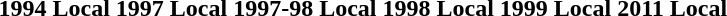<table>
<tr>
<td><br><strong> 1994 Local </strong>
</td>
<td><br><strong> 1997 Local </strong>
</td>
<td><br><strong> 1997-98 Local </strong>
</td>
<td><br><strong> 1998 Local </strong>
</td>
<td><br><strong> 1999 Local </strong>
</td>
<td><br><strong> 2011 Local </strong>
</td>
</tr>
</table>
